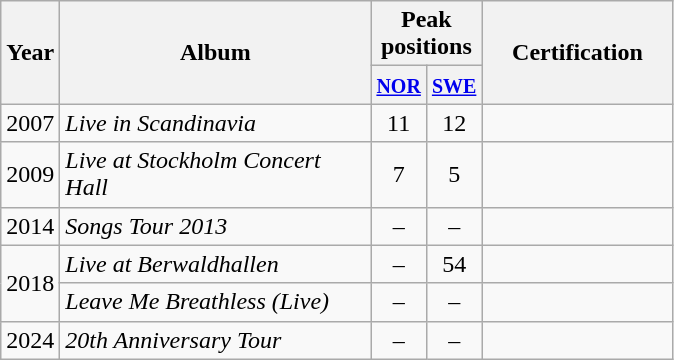<table class="wikitable">
<tr>
<th align="center" rowspan="2" width="10">Year</th>
<th align="center" rowspan="2" width="200">Album</th>
<th align="center" colspan="2" width="30">Peak positions</th>
<th align="center" rowspan="2" width="120">Certification</th>
</tr>
<tr>
<th width="20"><small><a href='#'>NOR</a></small><br></th>
<th width="20"><small><a href='#'>SWE</a></small><br></th>
</tr>
<tr>
<td align="center">2007</td>
<td><em>Live in Scandinavia</em></td>
<td align="center">11</td>
<td align="center">12</td>
<td align="center"></td>
</tr>
<tr>
<td align="center">2009</td>
<td><em>Live at Stockholm Concert Hall</em></td>
<td align="center">7</td>
<td align="center">5</td>
<td align="center"></td>
</tr>
<tr>
<td align="center">2014</td>
<td><em>Songs Tour 2013</em></td>
<td align="center">–</td>
<td align="center">–</td>
<td align="center"></td>
</tr>
<tr>
<td align="center" rowspan="2">2018</td>
<td><em>Live at Berwaldhallen</em><br></td>
<td align="center">–</td>
<td align="center">54<br></td>
<td align="center"></td>
</tr>
<tr>
<td><em>Leave Me Breathless (Live)</em></td>
<td align="center">–</td>
<td align="center">–</td>
<td align="center"></td>
</tr>
<tr>
<td align="center">2024</td>
<td><em>20th Anniversary Tour</em></td>
<td align="center">–</td>
<td align="center">–</td>
<td align="center"></td>
</tr>
</table>
